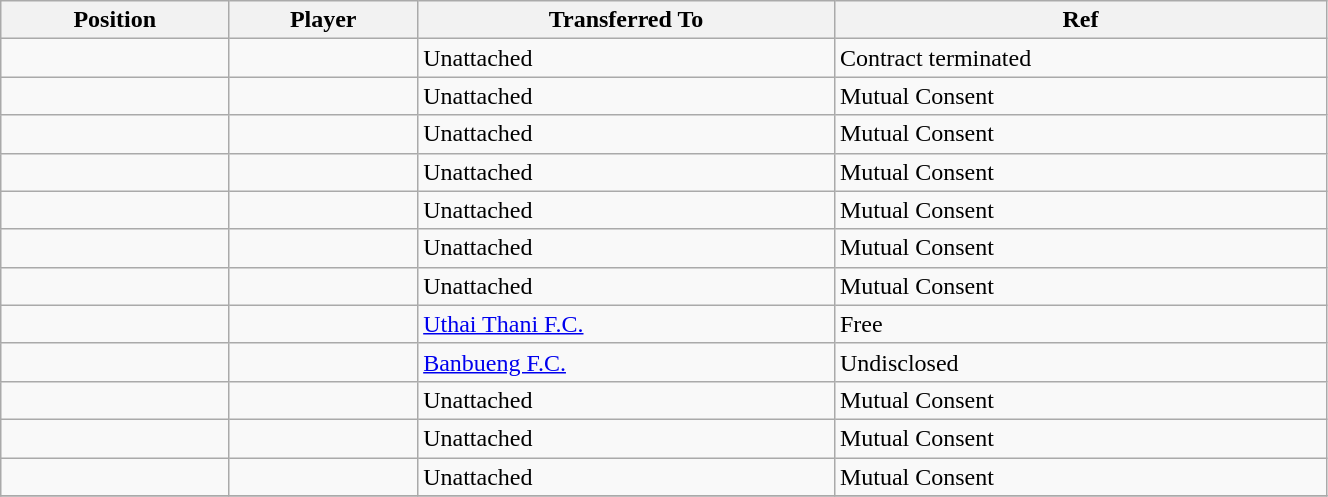<table class="wikitable sortable" style="width:70%; text-align:center; font-size:100%; text-align:left;">
<tr>
<th>Position</th>
<th>Player</th>
<th>Transferred To</th>
<th>Ref</th>
</tr>
<tr>
<td></td>
<td></td>
<td>Unattached</td>
<td>Contract terminated </td>
</tr>
<tr>
<td></td>
<td></td>
<td>Unattached</td>
<td>Mutual Consent</td>
</tr>
<tr>
<td></td>
<td></td>
<td>Unattached</td>
<td>Mutual Consent</td>
</tr>
<tr>
<td></td>
<td></td>
<td>Unattached</td>
<td>Mutual Consent</td>
</tr>
<tr>
<td></td>
<td></td>
<td>Unattached</td>
<td>Mutual Consent</td>
</tr>
<tr>
<td></td>
<td></td>
<td>Unattached</td>
<td>Mutual Consent</td>
</tr>
<tr>
<td></td>
<td></td>
<td>Unattached</td>
<td>Mutual Consent</td>
</tr>
<tr>
<td></td>
<td></td>
<td> <a href='#'>Uthai Thani F.C.</a></td>
<td>Free </td>
</tr>
<tr>
<td></td>
<td></td>
<td> <a href='#'>Banbueng F.C.</a></td>
<td>Undisclosed </td>
</tr>
<tr>
<td></td>
<td></td>
<td>Unattached</td>
<td>Mutual Consent</td>
</tr>
<tr>
<td></td>
<td></td>
<td>Unattached</td>
<td>Mutual Consent</td>
</tr>
<tr>
<td></td>
<td></td>
<td>Unattached</td>
<td>Mutual Consent</td>
</tr>
<tr>
</tr>
</table>
